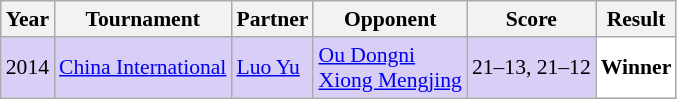<table class="sortable wikitable" style="font-size: 90%;">
<tr>
<th>Year</th>
<th>Tournament</th>
<th>Partner</th>
<th>Opponent</th>
<th>Score</th>
<th>Result</th>
</tr>
<tr style="background:#D8CEF6">
<td align="center">2014</td>
<td align="left"><a href='#'>China International</a></td>
<td align="left"> <a href='#'>Luo Yu</a></td>
<td align="left"> <a href='#'>Ou Dongni</a> <br>  <a href='#'>Xiong Mengjing</a></td>
<td align="left">21–13, 21–12</td>
<td style="text-align:left; background:white"> <strong>Winner</strong></td>
</tr>
</table>
